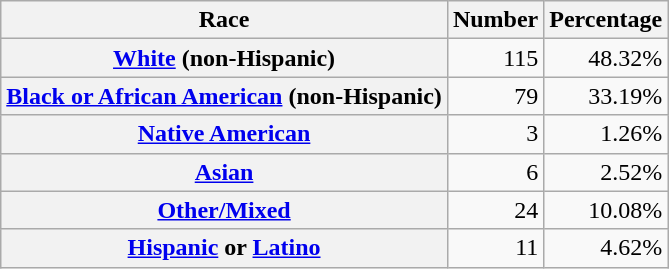<table class="wikitable" style="text-align:right">
<tr>
<th scope="col">Race</th>
<th scope="col">Number</th>
<th scope="col">Percentage</th>
</tr>
<tr>
<th scope="row"><a href='#'>White</a> (non-Hispanic)</th>
<td>115</td>
<td>48.32%</td>
</tr>
<tr>
<th scope="row"><a href='#'>Black or African American</a> (non-Hispanic)</th>
<td>79</td>
<td>33.19%</td>
</tr>
<tr>
<th scope="row"><a href='#'>Native American</a></th>
<td>3</td>
<td>1.26%</td>
</tr>
<tr>
<th scope="row"><a href='#'>Asian</a></th>
<td>6</td>
<td>2.52%</td>
</tr>
<tr>
<th scope="row"><a href='#'>Other/Mixed</a></th>
<td>24</td>
<td>10.08%</td>
</tr>
<tr>
<th scope="row"><a href='#'>Hispanic</a> or <a href='#'>Latino</a></th>
<td>11</td>
<td>4.62%</td>
</tr>
</table>
